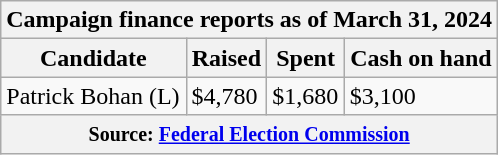<table class="wikitable sortable">
<tr>
<th colspan=4>Campaign finance reports as of March 31, 2024</th>
</tr>
<tr style="text-align:center;">
<th>Candidate</th>
<th>Raised</th>
<th>Spent</th>
<th>Cash on hand</th>
</tr>
<tr>
<td>Patrick Bohan (L)</td>
<td>$4,780</td>
<td>$1,680</td>
<td>$3,100</td>
</tr>
<tr>
<th colspan="4"><small>Source: <a href='#'>Federal Election Commission</a></small></th>
</tr>
</table>
